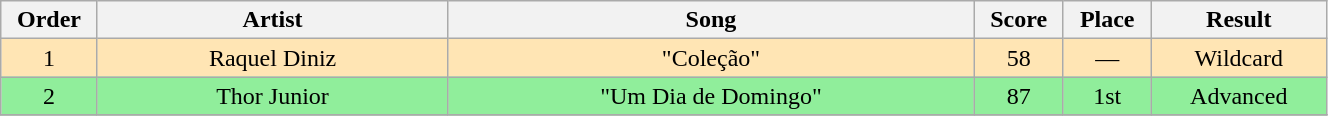<table class="wikitable" style="text-align:center; width:70%;">
<tr>
<th scope="col" width="05%">Order</th>
<th scope="col" width="20%">Artist</th>
<th scope="col" width="30%">Song</th>
<th scope="col" width="05%">Score</th>
<th scope="col" width="05%">Place</th>
<th scope="col" width="10%">Result</th>
</tr>
<tr bgcolor=FFE5B4>
<td>1</td>
<td>Raquel Diniz</td>
<td>"Coleção"</td>
<td>58</td>
<td>—</td>
<td>Wildcard</td>
</tr>
<tr bgcolor=90EE9B>
<td>2</td>
<td>Thor Junior</td>
<td>"Um Dia de Domingo"</td>
<td>87</td>
<td>1st</td>
<td>Advanced</td>
</tr>
<tr>
</tr>
</table>
